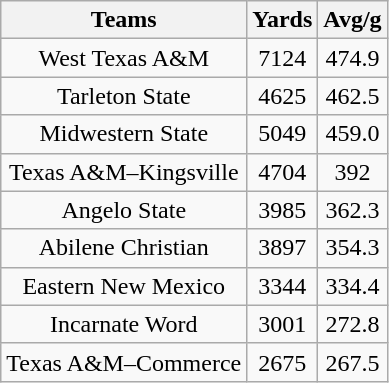<table class="wikitable sortable" style="text-align: center;">
<tr>
<th>Teams</th>
<th>Yards</th>
<th>Avg/g</th>
</tr>
<tr>
<td style=>West Texas A&M</td>
<td>7124</td>
<td>474.9</td>
</tr>
<tr>
<td style=>Tarleton State</td>
<td>4625</td>
<td>462.5</td>
</tr>
<tr>
<td style=>Midwestern State</td>
<td>5049</td>
<td>459.0</td>
</tr>
<tr>
<td style=>Texas A&M–Kingsville</td>
<td>4704</td>
<td>392</td>
</tr>
<tr>
<td style=>Angelo State</td>
<td>3985</td>
<td>362.3</td>
</tr>
<tr>
<td style=>Abilene Christian</td>
<td>3897</td>
<td>354.3</td>
</tr>
<tr>
<td style=>Eastern New Mexico</td>
<td>3344</td>
<td>334.4</td>
</tr>
<tr>
<td style=>Incarnate Word</td>
<td>3001</td>
<td>272.8</td>
</tr>
<tr>
<td style=>Texas A&M–Commerce</td>
<td>2675</td>
<td>267.5</td>
</tr>
</table>
